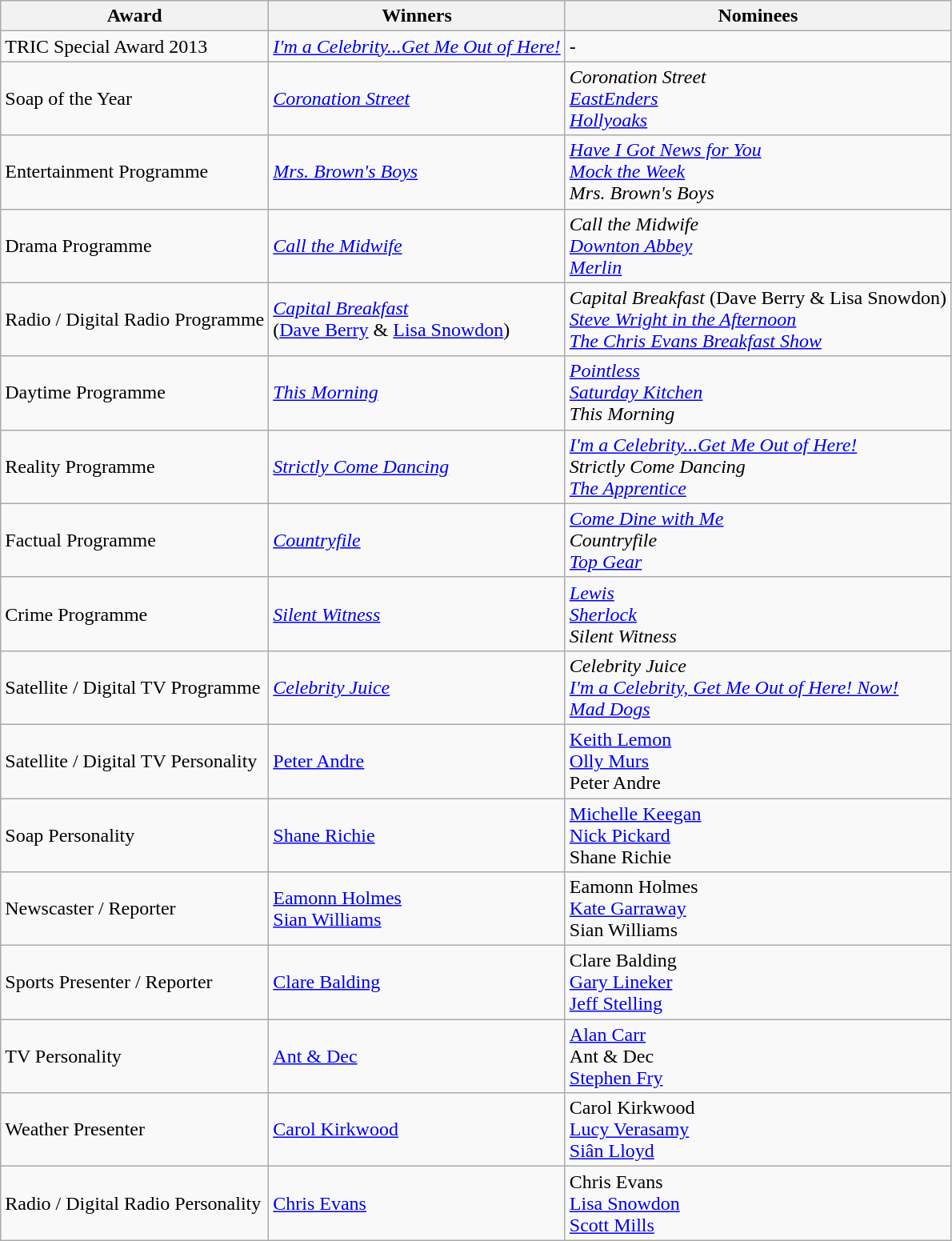<table class="wikitable">
<tr>
<th>Award</th>
<th>Winners</th>
<th>Nominees</th>
</tr>
<tr>
<td>TRIC Special Award 2013</td>
<td><em><a href='#'>I'm a Celebrity...Get Me Out of Here!</a></em></td>
<td>-</td>
</tr>
<tr>
<td>Soap of the Year</td>
<td><em><a href='#'>Coronation Street</a></em></td>
<td><em>Coronation Street <br><a href='#'>EastEnders</a> <br><a href='#'>Hollyoaks</a></em></td>
</tr>
<tr>
<td>Entertainment Programme</td>
<td><em><a href='#'>Mrs. Brown's Boys</a></em></td>
<td><em><a href='#'>Have I Got News for You</a> <br><a href='#'>Mock the Week</a> <br>Mrs. Brown's Boys</em></td>
</tr>
<tr>
<td>Drama Programme</td>
<td><em><a href='#'>Call the Midwife</a></em></td>
<td><em>Call the Midwife <br><a href='#'>Downton Abbey</a> <br><a href='#'>Merlin</a></em></td>
</tr>
<tr>
<td>Radio / Digital Radio Programme</td>
<td><em><a href='#'>Capital Breakfast</a></em> <br>(<a href='#'>Dave Berry</a> & <a href='#'>Lisa Snowdon</a>)</td>
<td><em>Capital Breakfast</em> (Dave Berry & Lisa Snowdon) <br><em><a href='#'>Steve Wright in the Afternoon</a> <br><a href='#'>The Chris Evans Breakfast Show</a></em></td>
</tr>
<tr>
<td>Daytime Programme</td>
<td><em><a href='#'>This Morning</a></em></td>
<td><em><a href='#'>Pointless</a> <br><a href='#'>Saturday Kitchen</a> <br>This Morning</em></td>
</tr>
<tr>
<td>Reality Programme</td>
<td><em><a href='#'>Strictly Come Dancing</a></em></td>
<td><em><a href='#'>I'm a Celebrity...Get Me Out of Here!</a> <br>Strictly Come Dancing <br><a href='#'>The Apprentice</a></em></td>
</tr>
<tr>
<td>Factual Programme</td>
<td><em><a href='#'>Countryfile</a></em></td>
<td><em><a href='#'>Come Dine with Me</a> <br>Countryfile <br><a href='#'>Top Gear</a></em></td>
</tr>
<tr>
<td>Crime Programme</td>
<td><em><a href='#'>Silent Witness</a></em></td>
<td><em><a href='#'>Lewis</a> <br><a href='#'>Sherlock</a> <br>Silent Witness</em></td>
</tr>
<tr>
<td>Satellite / Digital TV Programme</td>
<td><em><a href='#'>Celebrity Juice</a></em></td>
<td><em>Celebrity Juice <br><a href='#'>I'm a Celebrity, Get Me Out of Here! Now!</a> <br><a href='#'>Mad Dogs</a></em></td>
</tr>
<tr>
<td>Satellite / Digital TV Personality</td>
<td><a href='#'>Peter Andre</a></td>
<td><a href='#'>Keith Lemon</a> <br><a href='#'>Olly Murs</a> <br>Peter Andre</td>
</tr>
<tr>
<td>Soap Personality</td>
<td><a href='#'>Shane Richie</a></td>
<td><a href='#'>Michelle Keegan</a> <br><a href='#'>Nick Pickard</a> <br>Shane Richie</td>
</tr>
<tr>
<td>Newscaster / Reporter</td>
<td><a href='#'>Eamonn Holmes</a> <br><a href='#'>Sian Williams</a></td>
<td>Eamonn Holmes <br><a href='#'>Kate Garraway</a> <br>Sian Williams</td>
</tr>
<tr>
<td>Sports Presenter / Reporter</td>
<td><a href='#'>Clare Balding</a></td>
<td>Clare Balding <br><a href='#'>Gary Lineker</a> <br><a href='#'>Jeff Stelling</a></td>
</tr>
<tr>
<td>TV Personality</td>
<td><a href='#'>Ant & Dec</a></td>
<td><a href='#'>Alan Carr</a> <br>Ant & Dec <br><a href='#'>Stephen Fry</a></td>
</tr>
<tr>
<td>Weather Presenter</td>
<td><a href='#'>Carol Kirkwood</a></td>
<td>Carol Kirkwood <br><a href='#'>Lucy Verasamy</a> <br><a href='#'>Siân Lloyd</a></td>
</tr>
<tr>
<td>Radio / Digital Radio Personality</td>
<td><a href='#'>Chris Evans</a></td>
<td>Chris Evans <br><a href='#'>Lisa Snowdon</a> <br><a href='#'>Scott Mills</a></td>
</tr>
</table>
